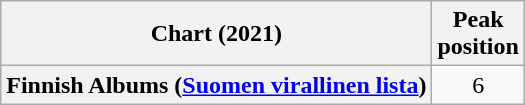<table class="wikitable plainrowheaders">
<tr>
<th scope="col">Chart (2021)</th>
<th scope="col">Peak<br>position</th>
</tr>
<tr>
<th scope="row">Finnish Albums (<a href='#'>Suomen virallinen lista</a>)</th>
<td style="text-align:center">6</td>
</tr>
</table>
